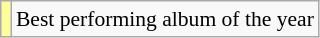<table class="wikitable plainrowheaders" style="font-size:90%;">
<tr>
<td bgcolor=#FFFF99 align=center></td>
<td>Best performing album of the year</td>
</tr>
</table>
